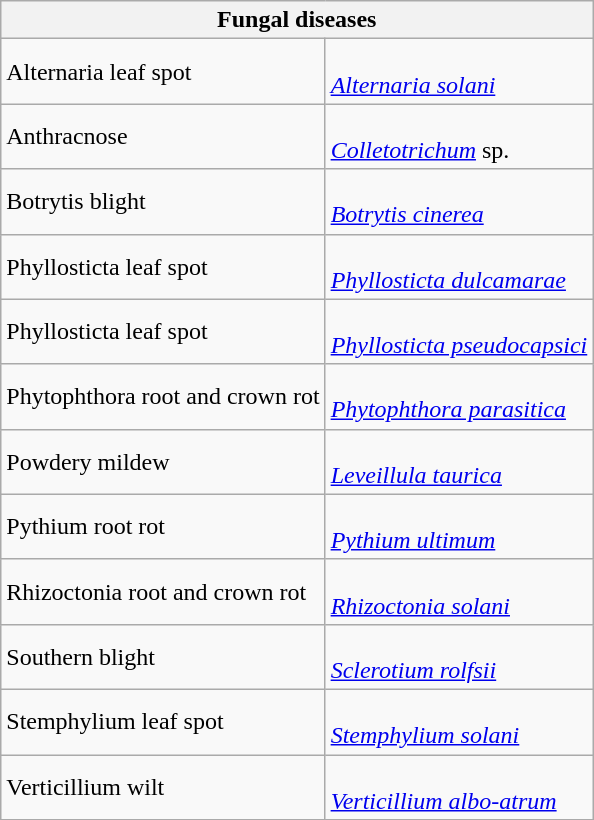<table class="wikitable" style="clear">
<tr>
<th colspan=2><strong>Fungal diseases</strong><br></th>
</tr>
<tr>
<td>Alternaria leaf spot</td>
<td><br><em><a href='#'>Alternaria solani</a></em></td>
</tr>
<tr>
<td>Anthracnose</td>
<td><br><em><a href='#'>Colletotrichum</a></em> sp.</td>
</tr>
<tr>
<td>Botrytis blight</td>
<td><br><em><a href='#'>Botrytis cinerea</a></em></td>
</tr>
<tr>
<td>Phyllosticta leaf spot</td>
<td><br><em><a href='#'>Phyllosticta dulcamarae</a></em></td>
</tr>
<tr>
<td>Phyllosticta leaf spot</td>
<td><br><em><a href='#'>Phyllosticta pseudocapsici</a></em></td>
</tr>
<tr>
<td>Phytophthora root and crown rot</td>
<td><br><em><a href='#'>Phytophthora parasitica</a></em></td>
</tr>
<tr>
<td>Powdery mildew</td>
<td><br><em><a href='#'>Leveillula taurica</a></em></td>
</tr>
<tr>
<td>Pythium root rot</td>
<td><br><em><a href='#'>Pythium ultimum</a></em></td>
</tr>
<tr>
<td>Rhizoctonia root and crown rot</td>
<td><br><em><a href='#'>Rhizoctonia solani</a></em></td>
</tr>
<tr>
<td>Southern blight</td>
<td><br><em><a href='#'>Sclerotium rolfsii</a></em></td>
</tr>
<tr>
<td>Stemphylium leaf spot</td>
<td><br><em><a href='#'>Stemphylium solani</a></em></td>
</tr>
<tr>
<td>Verticillium wilt</td>
<td><br><em><a href='#'>Verticillium albo-atrum</a></em></td>
</tr>
<tr>
</tr>
</table>
